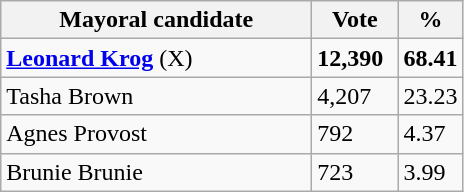<table class="wikitable">
<tr>
<th width="200px">Mayoral candidate</th>
<th width="50px">Vote</th>
<th width="30px">%</th>
</tr>
<tr>
<td><strong><a href='#'>Leonard Krog</a></strong> (X) </td>
<td><strong>12,390</strong></td>
<td><strong>68.41</strong></td>
</tr>
<tr>
<td>Tasha Brown</td>
<td>4,207</td>
<td>23.23</td>
</tr>
<tr>
<td>Agnes Provost</td>
<td>792</td>
<td>4.37</td>
</tr>
<tr>
<td>Brunie Brunie</td>
<td>723</td>
<td>3.99</td>
</tr>
</table>
